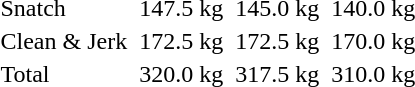<table>
<tr>
<td>Snatch</td>
<td></td>
<td>147.5 kg</td>
<td></td>
<td>145.0 kg</td>
<td></td>
<td>140.0 kg</td>
</tr>
<tr>
<td>Clean & Jerk</td>
<td></td>
<td>172.5 kg</td>
<td></td>
<td>172.5 kg</td>
<td></td>
<td>170.0 kg</td>
</tr>
<tr>
<td>Total</td>
<td></td>
<td>320.0 kg</td>
<td></td>
<td>317.5 kg</td>
<td></td>
<td>310.0 kg</td>
</tr>
</table>
